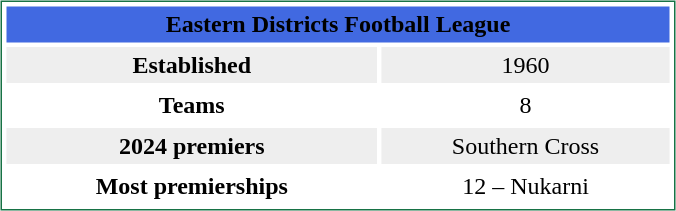<table style="margin:5px; border:1px solid #177245;" align=right cellpadding=3 cellspacing=3 width=450>
<tr align="center" bgcolor=#4169E1>
<td colspan=2><span><strong>Eastern Districts Football League</strong></span></td>
</tr>
<tr align="center" bgcolor="#eeeeee">
<td><strong>Established</strong></td>
<td>1960</td>
</tr>
<tr align="center">
<td><strong>Teams</strong></td>
<td>8</td>
</tr>
<tr align="center" bgcolor="#eeeeee">
<td><strong>2024 premiers</strong></td>
<td>Southern Cross</td>
</tr>
<tr align="center">
<td><strong>Most premierships</strong></td>
<td>12 – Nukarni</td>
</tr>
</table>
